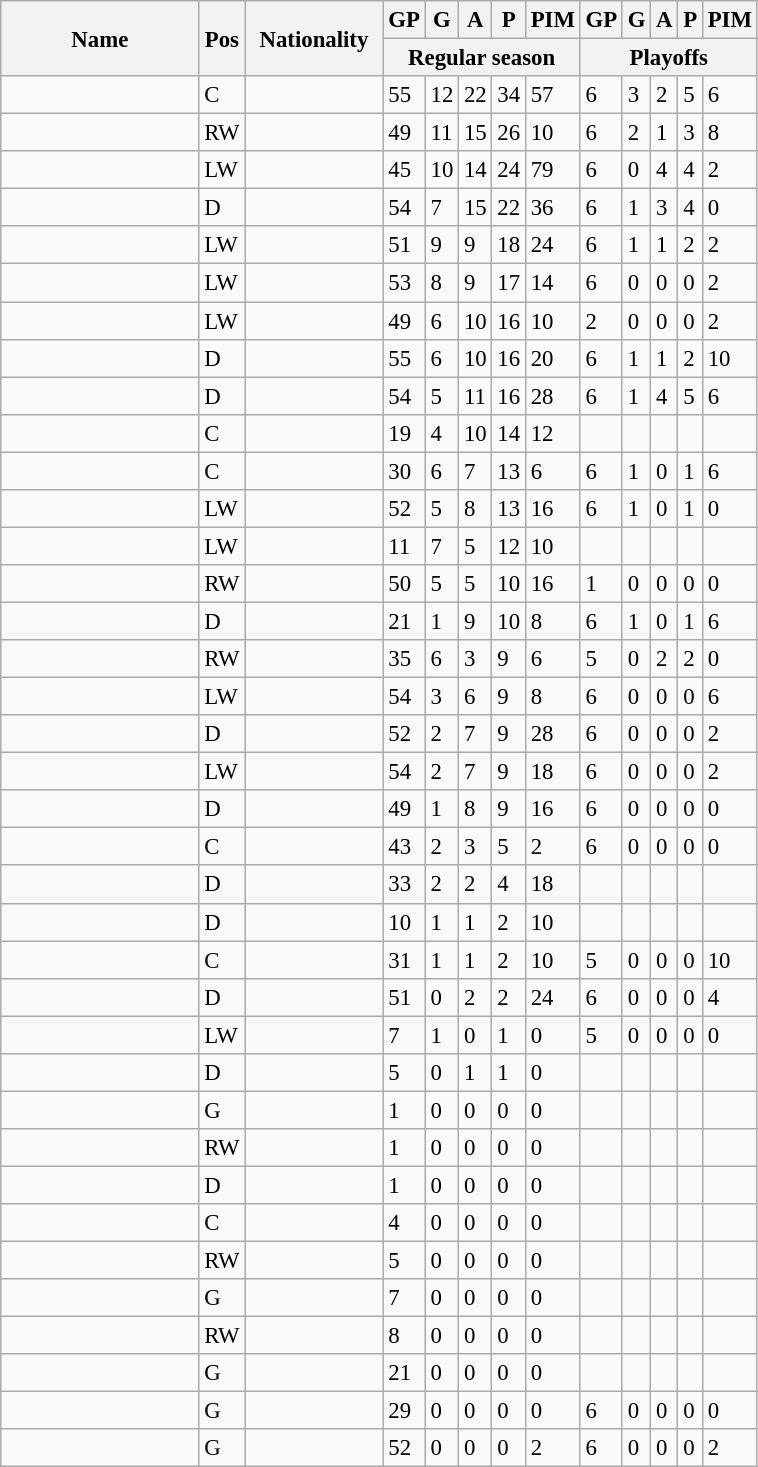<table class="wikitable sortable" style="text-align:left; font-size:95%">
<tr>
<th rowspan="2" width="125px">Name</th>
<th rowspan="2">Pos</th>
<th rowspan="2" width="85px">Nationality</th>
<th>GP</th>
<th>G</th>
<th>A</th>
<th>P</th>
<th>PIM</th>
<th>GP</th>
<th>G</th>
<th>A</th>
<th>P</th>
<th>PIM</th>
</tr>
<tr class="unsortable">
<th colspan="5">Regular season</th>
<th colspan="5">Playoffs</th>
</tr>
<tr>
<td></td>
<td>C</td>
<td></td>
<td>55</td>
<td>12</td>
<td>22</td>
<td>34</td>
<td>57</td>
<td>6</td>
<td>3</td>
<td>2</td>
<td>5</td>
<td>6</td>
</tr>
<tr>
<td></td>
<td>RW</td>
<td></td>
<td>49</td>
<td>11</td>
<td>15</td>
<td>26</td>
<td>10</td>
<td>6</td>
<td>2</td>
<td>1</td>
<td>3</td>
<td>8</td>
</tr>
<tr>
<td></td>
<td>LW</td>
<td></td>
<td>45</td>
<td>10</td>
<td>14</td>
<td>24</td>
<td>79</td>
<td>6</td>
<td>0</td>
<td>4</td>
<td>4</td>
<td>2</td>
</tr>
<tr>
<td></td>
<td>D</td>
<td></td>
<td>54</td>
<td>7</td>
<td>15</td>
<td>22</td>
<td>36</td>
<td>6</td>
<td>1</td>
<td>3</td>
<td>4</td>
<td>0</td>
</tr>
<tr>
<td></td>
<td>LW</td>
<td></td>
<td>51</td>
<td>9</td>
<td>9</td>
<td>18</td>
<td>24</td>
<td>6</td>
<td>1</td>
<td>1</td>
<td>2</td>
<td>2</td>
</tr>
<tr>
<td></td>
<td>LW</td>
<td></td>
<td>53</td>
<td>8</td>
<td>9</td>
<td>17</td>
<td>14</td>
<td>6</td>
<td>0</td>
<td>0</td>
<td>0</td>
<td>2</td>
</tr>
<tr>
<td></td>
<td>LW</td>
<td></td>
<td>49</td>
<td>6</td>
<td>10</td>
<td>16</td>
<td>10</td>
<td>2</td>
<td>0</td>
<td>0</td>
<td>0</td>
<td>2</td>
</tr>
<tr>
<td></td>
<td>D</td>
<td></td>
<td>55</td>
<td>6</td>
<td>10</td>
<td>16</td>
<td>20</td>
<td>6</td>
<td>1</td>
<td>1</td>
<td>2</td>
<td>10</td>
</tr>
<tr>
<td></td>
<td>D</td>
<td></td>
<td>54</td>
<td>5</td>
<td>11</td>
<td>16</td>
<td>28</td>
<td>6</td>
<td>1</td>
<td>4</td>
<td>5</td>
<td>6</td>
</tr>
<tr>
<td></td>
<td>C</td>
<td></td>
<td>19</td>
<td>4</td>
<td>10</td>
<td>14</td>
<td>12</td>
<td></td>
<td></td>
<td></td>
<td></td>
<td></td>
</tr>
<tr>
<td></td>
<td>C</td>
<td></td>
<td>30</td>
<td>6</td>
<td>7</td>
<td>13</td>
<td>6</td>
<td>6</td>
<td>1</td>
<td>0</td>
<td>1</td>
<td>6</td>
</tr>
<tr>
<td></td>
<td>LW</td>
<td></td>
<td>52</td>
<td>5</td>
<td>8</td>
<td>13</td>
<td>16</td>
<td>6</td>
<td>1</td>
<td>0</td>
<td>1</td>
<td>0</td>
</tr>
<tr>
<td></td>
<td>LW</td>
<td></td>
<td>11</td>
<td>7</td>
<td>5</td>
<td>12</td>
<td>10</td>
<td></td>
<td></td>
<td></td>
<td></td>
<td></td>
</tr>
<tr>
<td></td>
<td>RW</td>
<td></td>
<td>50</td>
<td>5</td>
<td>5</td>
<td>10</td>
<td>16</td>
<td>1</td>
<td>0</td>
<td>0</td>
<td>0</td>
<td>0</td>
</tr>
<tr>
<td></td>
<td>D</td>
<td></td>
<td>21</td>
<td>1</td>
<td>9</td>
<td>10</td>
<td>8</td>
<td>6</td>
<td>1</td>
<td>0</td>
<td>1</td>
<td>6</td>
</tr>
<tr>
<td></td>
<td>RW</td>
<td></td>
<td>35</td>
<td>6</td>
<td>3</td>
<td>9</td>
<td>6</td>
<td>5</td>
<td>0</td>
<td>2</td>
<td>2</td>
<td>0</td>
</tr>
<tr>
<td></td>
<td>LW</td>
<td></td>
<td>54</td>
<td>3</td>
<td>6</td>
<td>9</td>
<td>8</td>
<td>6</td>
<td>0</td>
<td>0</td>
<td>0</td>
<td>6</td>
</tr>
<tr>
<td></td>
<td>D</td>
<td></td>
<td>52</td>
<td>2</td>
<td>7</td>
<td>9</td>
<td>28</td>
<td>6</td>
<td>0</td>
<td>0</td>
<td>0</td>
<td>2</td>
</tr>
<tr>
<td></td>
<td>LW</td>
<td></td>
<td>54</td>
<td>2</td>
<td>7</td>
<td>9</td>
<td>18</td>
<td>6</td>
<td>0</td>
<td>0</td>
<td>0</td>
<td>2</td>
</tr>
<tr>
<td></td>
<td>D</td>
<td></td>
<td>49</td>
<td>1</td>
<td>8</td>
<td>9</td>
<td>16</td>
<td>6</td>
<td>0</td>
<td>0</td>
<td>0</td>
<td>0</td>
</tr>
<tr>
<td></td>
<td>C</td>
<td></td>
<td>43</td>
<td>2</td>
<td>3</td>
<td>5</td>
<td>2</td>
<td>6</td>
<td>0</td>
<td>0</td>
<td>0</td>
<td>0</td>
</tr>
<tr>
<td></td>
<td>D</td>
<td></td>
<td>33</td>
<td>2</td>
<td>2</td>
<td>4</td>
<td>18</td>
<td></td>
<td></td>
<td></td>
<td></td>
<td></td>
</tr>
<tr>
<td></td>
<td>D</td>
<td></td>
<td>10</td>
<td>1</td>
<td>1</td>
<td>2</td>
<td>10</td>
<td></td>
<td></td>
<td></td>
<td></td>
<td></td>
</tr>
<tr>
<td></td>
<td>C</td>
<td></td>
<td>31</td>
<td>1</td>
<td>1</td>
<td>2</td>
<td>10</td>
<td>5</td>
<td>0</td>
<td>0</td>
<td>0</td>
<td>10</td>
</tr>
<tr>
<td></td>
<td>D</td>
<td></td>
<td>51</td>
<td>0</td>
<td>2</td>
<td>2</td>
<td>24</td>
<td>6</td>
<td>0</td>
<td>0</td>
<td>0</td>
<td>4</td>
</tr>
<tr>
<td></td>
<td>LW</td>
<td></td>
<td>7</td>
<td>1</td>
<td>0</td>
<td>1</td>
<td>0</td>
<td>5</td>
<td>0</td>
<td>0</td>
<td>0</td>
<td>0</td>
</tr>
<tr>
<td></td>
<td>D</td>
<td></td>
<td>5</td>
<td>0</td>
<td>1</td>
<td>1</td>
<td>0</td>
<td></td>
<td></td>
<td></td>
<td></td>
<td></td>
</tr>
<tr>
<td></td>
<td>G</td>
<td></td>
<td>1</td>
<td>0</td>
<td>0</td>
<td>0</td>
<td>0</td>
<td></td>
<td></td>
<td></td>
<td></td>
<td></td>
</tr>
<tr>
<td></td>
<td>RW</td>
<td></td>
<td>1</td>
<td>0</td>
<td>0</td>
<td>0</td>
<td>0</td>
<td></td>
<td></td>
<td></td>
<td></td>
<td></td>
</tr>
<tr>
<td></td>
<td>D</td>
<td></td>
<td>1</td>
<td>0</td>
<td>0</td>
<td>0</td>
<td>0</td>
<td></td>
<td></td>
<td></td>
<td></td>
<td></td>
</tr>
<tr>
<td></td>
<td>C</td>
<td></td>
<td>4</td>
<td>0</td>
<td>0</td>
<td>0</td>
<td>0</td>
<td></td>
<td></td>
<td></td>
<td></td>
<td></td>
</tr>
<tr>
<td></td>
<td>RW</td>
<td></td>
<td>5</td>
<td>0</td>
<td>0</td>
<td>0</td>
<td>0</td>
<td></td>
<td></td>
<td></td>
<td></td>
<td></td>
</tr>
<tr>
<td></td>
<td>G</td>
<td></td>
<td>7</td>
<td>0</td>
<td>0</td>
<td>0</td>
<td>0</td>
<td></td>
<td></td>
<td></td>
<td></td>
<td></td>
</tr>
<tr>
<td></td>
<td>RW</td>
<td></td>
<td>8</td>
<td>0</td>
<td>0</td>
<td>0</td>
<td>0</td>
<td></td>
<td></td>
<td></td>
<td></td>
<td></td>
</tr>
<tr>
<td></td>
<td>G</td>
<td></td>
<td>21</td>
<td>0</td>
<td>0</td>
<td>0</td>
<td>0</td>
<td></td>
<td></td>
<td></td>
<td></td>
<td></td>
</tr>
<tr>
<td></td>
<td>G</td>
<td></td>
<td>29</td>
<td>0</td>
<td>0</td>
<td>0</td>
<td>0</td>
<td>6</td>
<td>0</td>
<td>0</td>
<td>0</td>
<td>0</td>
</tr>
<tr>
<td></td>
<td>G</td>
<td></td>
<td>52</td>
<td>0</td>
<td>0</td>
<td>0</td>
<td>2</td>
<td>6</td>
<td>0</td>
<td>0</td>
<td>0</td>
<td>2</td>
</tr>
</table>
